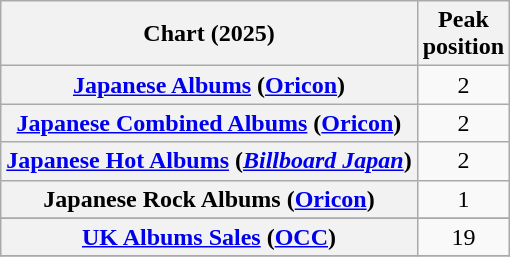<table class="wikitable sortable plainrowheaders" style="text-align:center">
<tr>
<th scope="col">Chart (2025)</th>
<th scope="col">Peak<br>position</th>
</tr>
<tr>
<th scope="row"><a href='#'>Japanese Albums</a> (<a href='#'>Oricon</a>)</th>
<td>2</td>
</tr>
<tr>
<th scope="row"><a href='#'>Japanese Combined Albums</a> (<a href='#'>Oricon</a>)</th>
<td>2</td>
</tr>
<tr>
<th scope="row"><a href='#'>Japanese Hot Albums</a> (<em><a href='#'>Billboard Japan</a></em>)</th>
<td>2</td>
</tr>
<tr>
<th scope="row">Japanese Rock Albums (<a href='#'>Oricon</a>)</th>
<td>1</td>
</tr>
<tr>
</tr>
<tr>
<th scope="row"><a href='#'>UK Albums Sales</a> (<a href='#'>OCC</a>)</th>
<td>19</td>
</tr>
<tr>
</tr>
</table>
